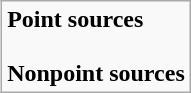<table class="wikitable" style="float:right; margin:1em;">
<tr>
<td><strong>Point sources</strong><br>
<br>
<strong>Nonpoint sources</strong>
</td>
</tr>
</table>
